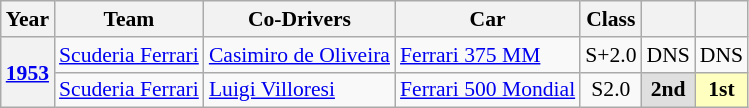<table class="wikitable" style="text-align:center; font-size:90%">
<tr>
<th>Year</th>
<th>Team</th>
<th>Co-Drivers</th>
<th>Car</th>
<th>Class</th>
<th></th>
<th></th>
</tr>
<tr>
<th rowspan=2><a href='#'>1953</a></th>
<td align="left"> <a href='#'>Scuderia Ferrari</a></td>
<td align="left"> <a href='#'>Casimiro de Oliveira</a></td>
<td align="left"><a href='#'>Ferrari 375 MM</a></td>
<td>S+2.0</td>
<td>DNS</td>
<td>DNS</td>
</tr>
<tr>
<td align="left"> <a href='#'>Scuderia Ferrari</a></td>
<td align="left"> <a href='#'>Luigi Villoresi</a></td>
<td align="left"><a href='#'>Ferrari 500 Mondial</a></td>
<td>S2.0</td>
<td style="background:#dfdfdf;"><strong>2nd</strong></td>
<td style="background:#ffffbf;"><strong>1st</strong></td>
</tr>
</table>
